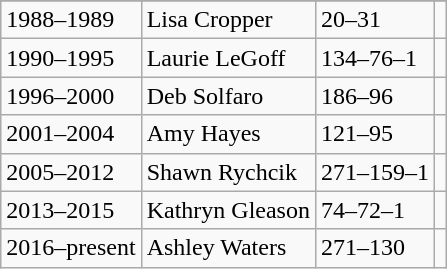<table class="wikitable">
<tr style="text-align:center;">
</tr>
<tr>
<td>1988–1989</td>
<td>Lisa Cropper</td>
<td>20–31</td>
<td></td>
</tr>
<tr>
<td>1990–1995</td>
<td>Laurie LeGoff</td>
<td>134–76–1</td>
<td></td>
</tr>
<tr>
<td>1996–2000</td>
<td>Deb Solfaro</td>
<td>186–96</td>
<td></td>
</tr>
<tr>
<td>2001–2004</td>
<td>Amy Hayes</td>
<td>121–95</td>
<td></td>
</tr>
<tr>
<td>2005–2012</td>
<td>Shawn Rychcik</td>
<td>271–159–1</td>
<td></td>
</tr>
<tr>
<td>2013–2015</td>
<td>Kathryn Gleason</td>
<td>74–72–1</td>
<td></td>
</tr>
<tr>
<td>2016–present</td>
<td>Ashley Waters</td>
<td>271–130</td>
<td></td>
</tr>
</table>
